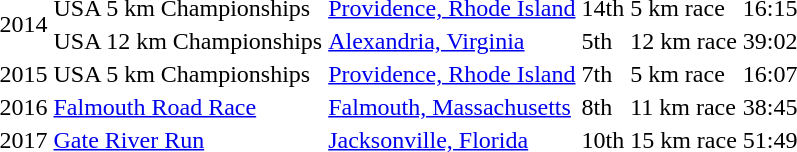<table>
<tr>
<td Rowspan=2>2014</td>
<td>USA 5 km Championships</td>
<td><a href='#'>Providence, Rhode Island</a></td>
<td>14th</td>
<td>5 km race</td>
<td>16:15</td>
</tr>
<tr>
<td>USA 12 km Championships</td>
<td><a href='#'>Alexandria, Virginia</a></td>
<td>5th</td>
<td>12 km race</td>
<td>39:02</td>
</tr>
<tr>
<td>2015</td>
<td>USA 5 km Championships</td>
<td><a href='#'>Providence, Rhode Island</a></td>
<td>7th</td>
<td>5 km race</td>
<td>16:07</td>
</tr>
<tr>
<td>2016</td>
<td><a href='#'>Falmouth Road Race</a></td>
<td><a href='#'>Falmouth, Massachusetts</a></td>
<td>8th</td>
<td>11 km race</td>
<td>38:45</td>
</tr>
<tr>
<td>2017</td>
<td><a href='#'>Gate River Run</a></td>
<td><a href='#'>Jacksonville, Florida</a></td>
<td>10th</td>
<td>15 km race</td>
<td>51:49</td>
</tr>
</table>
